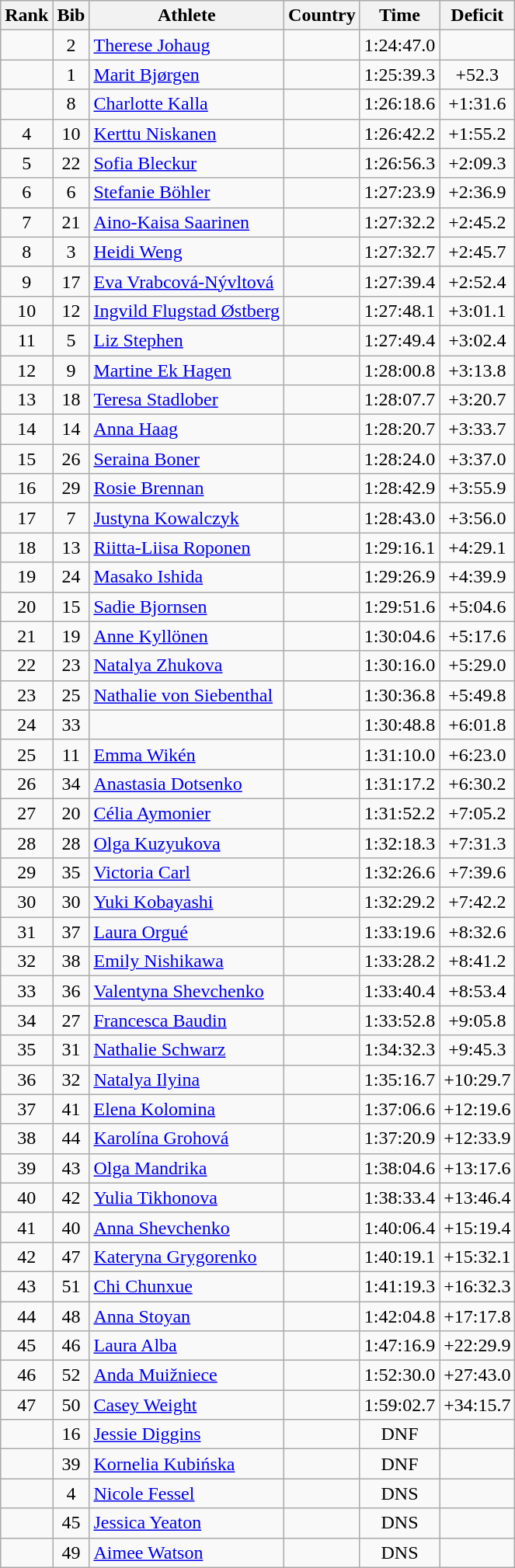<table class="wikitable sortable" style="text-align:center">
<tr>
<th>Rank</th>
<th>Bib</th>
<th>Athlete</th>
<th>Country</th>
<th>Time</th>
<th>Deficit</th>
</tr>
<tr>
<td></td>
<td>2</td>
<td align=left><a href='#'>Therese Johaug</a></td>
<td align=left></td>
<td>1:24:47.0</td>
<td></td>
</tr>
<tr>
<td></td>
<td>1</td>
<td align=left><a href='#'>Marit Bjørgen</a></td>
<td align=left></td>
<td>1:25:39.3</td>
<td>+52.3</td>
</tr>
<tr>
<td></td>
<td>8</td>
<td align=left><a href='#'>Charlotte Kalla</a></td>
<td align=left></td>
<td>1:26:18.6</td>
<td>+1:31.6</td>
</tr>
<tr>
<td>4</td>
<td>10</td>
<td align=left><a href='#'>Kerttu Niskanen</a></td>
<td align=left></td>
<td>1:26:42.2</td>
<td>+1:55.2</td>
</tr>
<tr>
<td>5</td>
<td>22</td>
<td align=left><a href='#'>Sofia Bleckur</a></td>
<td align=left></td>
<td>1:26:56.3</td>
<td>+2:09.3</td>
</tr>
<tr>
<td>6</td>
<td>6</td>
<td align=left><a href='#'>Stefanie Böhler</a></td>
<td align=left></td>
<td>1:27:23.9</td>
<td>+2:36.9</td>
</tr>
<tr>
<td>7</td>
<td>21</td>
<td align=left><a href='#'>Aino-Kaisa Saarinen</a></td>
<td align=left></td>
<td>1:27:32.2</td>
<td>+2:45.2</td>
</tr>
<tr>
<td>8</td>
<td>3</td>
<td align=left><a href='#'>Heidi Weng</a></td>
<td align=left></td>
<td>1:27:32.7</td>
<td>+2:45.7</td>
</tr>
<tr>
<td>9</td>
<td>17</td>
<td align=left><a href='#'>Eva Vrabcová-Nývltová</a></td>
<td align=left></td>
<td>1:27:39.4</td>
<td>+2:52.4</td>
</tr>
<tr>
<td>10</td>
<td>12</td>
<td align=left><a href='#'>Ingvild Flugstad Østberg</a></td>
<td align=left></td>
<td>1:27:48.1</td>
<td>+3:01.1</td>
</tr>
<tr>
<td>11</td>
<td>5</td>
<td align=left><a href='#'>Liz Stephen</a></td>
<td align=left></td>
<td>1:27:49.4</td>
<td>+3:02.4</td>
</tr>
<tr>
<td>12</td>
<td>9</td>
<td align=left><a href='#'>Martine Ek Hagen</a></td>
<td align=left></td>
<td>1:28:00.8</td>
<td>+3:13.8</td>
</tr>
<tr>
<td>13</td>
<td>18</td>
<td align=left><a href='#'>Teresa Stadlober</a></td>
<td align=left></td>
<td>1:28:07.7</td>
<td>+3:20.7</td>
</tr>
<tr>
<td>14</td>
<td>14</td>
<td align=left><a href='#'>Anna Haag</a></td>
<td align=left></td>
<td>1:28:20.7</td>
<td>+3:33.7</td>
</tr>
<tr>
<td>15</td>
<td>26</td>
<td align=left><a href='#'>Seraina Boner</a></td>
<td align=left></td>
<td>1:28:24.0</td>
<td>+3:37.0</td>
</tr>
<tr>
<td>16</td>
<td>29</td>
<td align=left><a href='#'>Rosie Brennan</a></td>
<td align=left></td>
<td>1:28:42.9</td>
<td>+3:55.9</td>
</tr>
<tr>
<td>17</td>
<td>7</td>
<td align=left><a href='#'>Justyna Kowalczyk</a></td>
<td align=left></td>
<td>1:28:43.0</td>
<td>+3:56.0</td>
</tr>
<tr>
<td>18</td>
<td>13</td>
<td align=left><a href='#'>Riitta-Liisa Roponen</a></td>
<td align=left></td>
<td>1:29:16.1</td>
<td>+4:29.1</td>
</tr>
<tr>
<td>19</td>
<td>24</td>
<td align=left><a href='#'>Masako Ishida</a></td>
<td align=left></td>
<td>1:29:26.9</td>
<td>+4:39.9</td>
</tr>
<tr>
<td>20</td>
<td>15</td>
<td align=left><a href='#'>Sadie Bjornsen</a></td>
<td align=left></td>
<td>1:29:51.6</td>
<td>+5:04.6</td>
</tr>
<tr>
<td>21</td>
<td>19</td>
<td align=left><a href='#'>Anne Kyllönen</a></td>
<td align=left></td>
<td>1:30:04.6</td>
<td>+5:17.6</td>
</tr>
<tr>
<td>22</td>
<td>23</td>
<td align=left><a href='#'>Natalya Zhukova</a></td>
<td align=left></td>
<td>1:30:16.0</td>
<td>+5:29.0</td>
</tr>
<tr>
<td>23</td>
<td>25</td>
<td align=left><a href='#'>Nathalie von Siebenthal</a></td>
<td align=left></td>
<td>1:30:36.8</td>
<td>+5:49.8</td>
</tr>
<tr>
<td>24</td>
<td>33</td>
<td align=left></td>
<td align=left></td>
<td>1:30:48.8</td>
<td>+6:01.8</td>
</tr>
<tr>
<td>25</td>
<td>11</td>
<td align=left><a href='#'>Emma Wikén</a></td>
<td align=left></td>
<td>1:31:10.0</td>
<td>+6:23.0</td>
</tr>
<tr>
<td>26</td>
<td>34</td>
<td align=left><a href='#'>Anastasia Dotsenko</a></td>
<td align=left></td>
<td>1:31:17.2</td>
<td>+6:30.2</td>
</tr>
<tr>
<td>27</td>
<td>20</td>
<td align=left><a href='#'>Célia Aymonier</a></td>
<td align=left></td>
<td>1:31:52.2</td>
<td>+7:05.2</td>
</tr>
<tr>
<td>28</td>
<td>28</td>
<td align=left><a href='#'>Olga Kuzyukova</a></td>
<td align=left></td>
<td>1:32:18.3</td>
<td>+7:31.3</td>
</tr>
<tr>
<td>29</td>
<td>35</td>
<td align=left><a href='#'>Victoria Carl</a></td>
<td align=left></td>
<td>1:32:26.6</td>
<td>+7:39.6</td>
</tr>
<tr>
<td>30</td>
<td>30</td>
<td align=left><a href='#'>Yuki Kobayashi</a></td>
<td align=left></td>
<td>1:32:29.2</td>
<td>+7:42.2</td>
</tr>
<tr>
<td>31</td>
<td>37</td>
<td align=left><a href='#'>Laura Orgué</a></td>
<td align=left></td>
<td>1:33:19.6</td>
<td>+8:32.6</td>
</tr>
<tr>
<td>32</td>
<td>38</td>
<td align=left><a href='#'>Emily Nishikawa</a></td>
<td align=left></td>
<td>1:33:28.2</td>
<td>+8:41.2</td>
</tr>
<tr>
<td>33</td>
<td>36</td>
<td align=left><a href='#'>Valentyna Shevchenko</a></td>
<td align=left></td>
<td>1:33:40.4</td>
<td>+8:53.4</td>
</tr>
<tr>
<td>34</td>
<td>27</td>
<td align=left><a href='#'>Francesca Baudin</a></td>
<td align=left></td>
<td>1:33:52.8</td>
<td>+9:05.8</td>
</tr>
<tr>
<td>35</td>
<td>31</td>
<td align=left><a href='#'>Nathalie Schwarz</a></td>
<td align=left></td>
<td>1:34:32.3</td>
<td>+9:45.3</td>
</tr>
<tr>
<td>36</td>
<td>32</td>
<td align=left><a href='#'>Natalya Ilyina</a></td>
<td align=left></td>
<td>1:35:16.7</td>
<td>+10:29.7</td>
</tr>
<tr>
<td>37</td>
<td>41</td>
<td align=left><a href='#'>Elena Kolomina</a></td>
<td align=left></td>
<td>1:37:06.6</td>
<td>+12:19.6</td>
</tr>
<tr>
<td>38</td>
<td>44</td>
<td align=left><a href='#'>Karolína Grohová</a></td>
<td align=left></td>
<td>1:37:20.9</td>
<td>+12:33.9</td>
</tr>
<tr>
<td>39</td>
<td>43</td>
<td align=left><a href='#'>Olga Mandrika</a></td>
<td align=left></td>
<td>1:38:04.6</td>
<td>+13:17.6</td>
</tr>
<tr>
<td>40</td>
<td>42</td>
<td align=left><a href='#'>Yulia Tikhonova</a></td>
<td align=left></td>
<td>1:38:33.4</td>
<td>+13:46.4</td>
</tr>
<tr>
<td>41</td>
<td>40</td>
<td align=left><a href='#'>Anna Shevchenko</a></td>
<td align=left></td>
<td>1:40:06.4</td>
<td>+15:19.4</td>
</tr>
<tr>
<td>42</td>
<td>47</td>
<td align=left><a href='#'>Kateryna Grygorenko</a></td>
<td align=left></td>
<td>1:40:19.1</td>
<td>+15:32.1</td>
</tr>
<tr>
<td>43</td>
<td>51</td>
<td align=left><a href='#'>Chi Chunxue</a></td>
<td align=left></td>
<td>1:41:19.3</td>
<td>+16:32.3</td>
</tr>
<tr>
<td>44</td>
<td>48</td>
<td align=left><a href='#'>Anna Stoyan</a></td>
<td align=left></td>
<td>1:42:04.8</td>
<td>+17:17.8</td>
</tr>
<tr>
<td>45</td>
<td>46</td>
<td align=left><a href='#'>Laura Alba</a></td>
<td align=left></td>
<td>1:47:16.9</td>
<td>+22:29.9</td>
</tr>
<tr>
<td>46</td>
<td>52</td>
<td align=left><a href='#'>Anda Muižniece</a></td>
<td align=left></td>
<td>1:52:30.0</td>
<td>+27:43.0</td>
</tr>
<tr>
<td>47</td>
<td>50</td>
<td align=left><a href='#'>Casey Weight</a></td>
<td align=left></td>
<td>1:59:02.7</td>
<td>+34:15.7</td>
</tr>
<tr>
<td></td>
<td>16</td>
<td align=left><a href='#'>Jessie Diggins</a></td>
<td align=left></td>
<td>DNF</td>
<td></td>
</tr>
<tr>
<td></td>
<td>39</td>
<td align=left><a href='#'>Kornelia Kubińska</a></td>
<td align=left></td>
<td>DNF</td>
<td></td>
</tr>
<tr>
<td></td>
<td>4</td>
<td align=left><a href='#'>Nicole Fessel</a></td>
<td align=left></td>
<td>DNS</td>
<td></td>
</tr>
<tr>
<td></td>
<td>45</td>
<td align=left><a href='#'>Jessica Yeaton</a></td>
<td align=left></td>
<td>DNS</td>
<td></td>
</tr>
<tr>
<td></td>
<td>49</td>
<td align=left><a href='#'>Aimee Watson</a></td>
<td align=left></td>
<td>DNS</td>
<td></td>
</tr>
</table>
